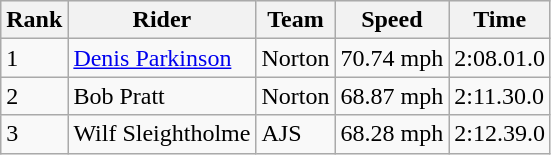<table class="wikitable">
<tr style="background:#efefef;">
<th>Rank</th>
<th>Rider</th>
<th>Team</th>
<th>Speed</th>
<th>Time</th>
</tr>
<tr>
<td>1</td>
<td> <a href='#'>Denis Parkinson</a></td>
<td>Norton</td>
<td>70.74 mph</td>
<td>2:08.01.0</td>
</tr>
<tr>
<td>2</td>
<td> 	Bob Pratt</td>
<td>Norton</td>
<td>68.87 mph</td>
<td>2:11.30.0</td>
</tr>
<tr>
<td>3</td>
<td> Wilf Sleightholme</td>
<td>AJS</td>
<td>68.28 mph</td>
<td>2:12.39.0</td>
</tr>
</table>
